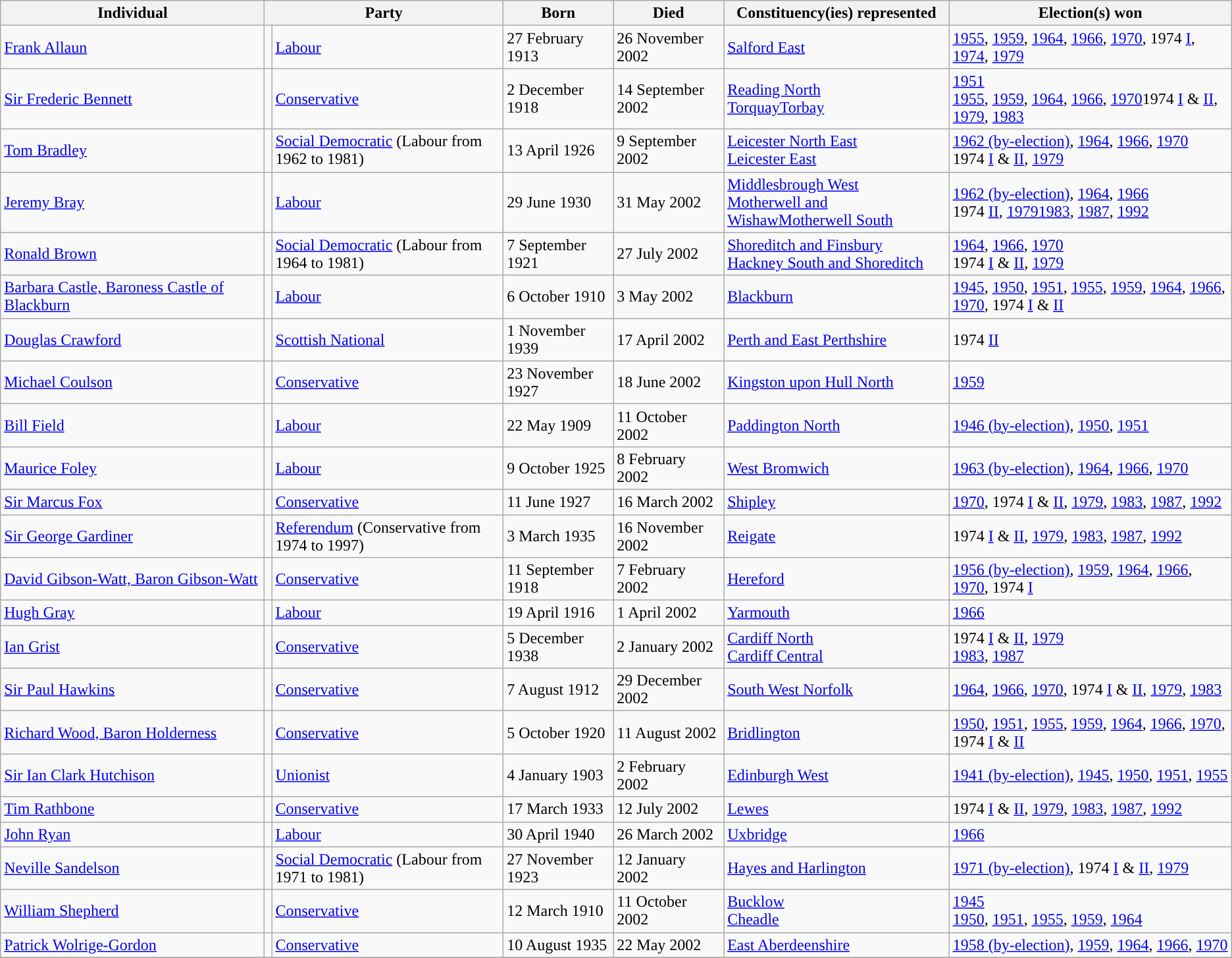<table class="wikitable sortable">
<tr>
<th width="260px">Individual</th>
<th colspan="2">Party</th>
<th>Born</th>
<th>Died</th>
<th>Constituency(ies) represented</th>
<th>Election(s) won</th>
</tr>
<tr>
<td><a href='#'>Frank Allaun</a></td>
<td style="background-color: "></td>
<td><a href='#'>Labour</a></td>
<td>27 February 1913</td>
<td>26 November 2002</td>
<td><a href='#'>Salford East</a></td>
<td><a href='#'>1955</a>, <a href='#'>1959</a>, <a href='#'>1964</a>, <a href='#'>1966</a>, <a href='#'>1970</a>, 1974 <a href='#'>I</a>, <a href='#'>1974</a>, <a href='#'>1979</a></td>
</tr>
<tr>
<td><a href='#'>Sir Frederic Bennett</a></td>
<td style="background-color: "></td>
<td><a href='#'>Conservative</a></td>
<td>2 December 1918</td>
<td>14 September 2002</td>
<td><a href='#'>Reading North</a><br><a href='#'>Torquay</a><a href='#'>Torbay</a></td>
<td><a href='#'>1951</a><br><a href='#'>1955</a>, <a href='#'>1959</a>, <a href='#'>1964</a>, <a href='#'>1966</a>, <a href='#'>1970</a>1974 <a href='#'>I</a> & <a href='#'>II</a>, <a href='#'>1979</a>, <a href='#'>1983</a></td>
</tr>
<tr>
<td><a href='#'>Tom Bradley</a></td>
<td style="background-color: "></td>
<td><a href='#'>Social Democratic</a> (Labour from 1962 to 1981)</td>
<td>13 April 1926</td>
<td>9 September 2002</td>
<td><a href='#'>Leicester North East</a><br><a href='#'>Leicester East</a></td>
<td><a href='#'>1962 (by-election)</a>, <a href='#'>1964</a>, <a href='#'>1966</a>, <a href='#'>1970</a><br>1974 <a href='#'>I</a> & <a href='#'>II</a>, <a href='#'>1979</a></td>
</tr>
<tr>
<td><a href='#'>Jeremy Bray</a></td>
<td style="background-color: "></td>
<td><a href='#'>Labour</a></td>
<td>29 June 1930</td>
<td>31 May 2002</td>
<td><a href='#'>Middlesbrough West</a><br><a href='#'>Motherwell and Wishaw</a><a href='#'>Motherwell South</a></td>
<td><a href='#'>1962 (by-election)</a>, <a href='#'>1964</a>, <a href='#'>1966</a><br>1974 <a href='#'>II</a>, <a href='#'>1979</a><a href='#'>1983</a>, <a href='#'>1987</a>, <a href='#'>1992</a></td>
</tr>
<tr>
<td><a href='#'>Ronald Brown</a></td>
<td style="background-color: "></td>
<td><a href='#'>Social Democratic</a> (Labour from 1964 to 1981)</td>
<td>7 September 1921</td>
<td>27 July 2002</td>
<td><a href='#'>Shoreditch and Finsbury</a><br><a href='#'>Hackney South and Shoreditch</a></td>
<td><a href='#'>1964</a>, <a href='#'>1966</a>, <a href='#'>1970</a><br>1974 <a href='#'>I</a> & <a href='#'>II</a>, <a href='#'>1979</a></td>
</tr>
<tr>
<td><a href='#'>Barbara Castle, Baroness Castle of Blackburn</a></td>
<td style="background-color: "></td>
<td><a href='#'>Labour</a></td>
<td>6 October 1910</td>
<td>3 May 2002</td>
<td><a href='#'>Blackburn</a></td>
<td><a href='#'>1945</a>, <a href='#'>1950</a>, <a href='#'>1951</a>, <a href='#'>1955</a>, <a href='#'>1959</a>, <a href='#'>1964</a>, <a href='#'>1966</a>, <a href='#'>1970</a>, 1974 <a href='#'>I</a> & <a href='#'>II</a></td>
</tr>
<tr>
<td><a href='#'>Douglas Crawford</a></td>
<td style="background-color: "></td>
<td><a href='#'>Scottish National</a></td>
<td>1 November 1939</td>
<td>17 April 2002</td>
<td><a href='#'>Perth and East Perthshire</a></td>
<td>1974 <a href='#'>II</a></td>
</tr>
<tr>
<td><a href='#'>Michael Coulson</a></td>
<td style="background-color: "></td>
<td><a href='#'>Conservative</a></td>
<td>23 November 1927</td>
<td>18 June 2002</td>
<td><a href='#'>Kingston upon Hull North</a></td>
<td><a href='#'>1959</a></td>
</tr>
<tr>
<td><a href='#'>Bill Field</a></td>
<td style="background-color: "></td>
<td><a href='#'>Labour</a></td>
<td>22 May 1909</td>
<td>11 October 2002</td>
<td><a href='#'>Paddington North</a></td>
<td><a href='#'>1946 (by-election)</a>, <a href='#'>1950</a>, <a href='#'>1951</a></td>
</tr>
<tr>
<td><a href='#'>Maurice Foley</a></td>
<td style="background-color: "></td>
<td><a href='#'>Labour</a></td>
<td>9 October 1925</td>
<td>8 February 2002</td>
<td><a href='#'>West Bromwich</a></td>
<td><a href='#'>1963 (by-election)</a>, <a href='#'>1964</a>, <a href='#'>1966</a>, <a href='#'>1970</a></td>
</tr>
<tr>
<td><a href='#'>Sir Marcus Fox</a></td>
<td style="background-color: "></td>
<td><a href='#'>Conservative</a></td>
<td>11 June 1927</td>
<td>16 March 2002</td>
<td><a href='#'>Shipley</a></td>
<td><a href='#'>1970</a>, 1974 <a href='#'>I</a> & <a href='#'>II</a>, <a href='#'>1979</a>, <a href='#'>1983</a>, <a href='#'>1987</a>, <a href='#'>1992</a></td>
</tr>
<tr>
<td><a href='#'>Sir George Gardiner</a></td>
<td style="background-color: "></td>
<td><a href='#'>Referendum</a> (Conservative from 1974 to 1997)</td>
<td>3 March 1935</td>
<td>16 November 2002</td>
<td><a href='#'>Reigate</a></td>
<td>1974 <a href='#'>I</a> & <a href='#'>II</a>, <a href='#'>1979</a>, <a href='#'>1983</a>, <a href='#'>1987</a>, <a href='#'>1992</a></td>
</tr>
<tr>
<td><a href='#'>David Gibson-Watt, Baron Gibson-Watt</a></td>
<td style="background-color: "></td>
<td><a href='#'>Conservative</a></td>
<td>11 September 1918</td>
<td>7 February 2002</td>
<td><a href='#'>Hereford</a></td>
<td><a href='#'>1956 (by-election)</a>, <a href='#'>1959</a>, <a href='#'>1964</a>, <a href='#'>1966</a>, <a href='#'>1970</a>, 1974 <a href='#'>I</a></td>
</tr>
<tr>
<td><a href='#'>Hugh Gray</a></td>
<td style="background-color: "></td>
<td><a href='#'>Labour</a></td>
<td>19 April 1916</td>
<td>1 April 2002</td>
<td><a href='#'>Yarmouth</a></td>
<td><a href='#'>1966</a></td>
</tr>
<tr>
<td><a href='#'>Ian Grist</a></td>
<td style="background-color: "></td>
<td><a href='#'>Conservative</a></td>
<td>5 December 1938</td>
<td>2 January 2002</td>
<td><a href='#'>Cardiff North</a><br><a href='#'>Cardiff Central</a></td>
<td>1974 <a href='#'>I</a> & <a href='#'>II</a>, <a href='#'>1979</a><br><a href='#'>1983</a>, <a href='#'>1987</a></td>
</tr>
<tr>
<td><a href='#'>Sir Paul Hawkins</a></td>
<td style="background-color: "></td>
<td><a href='#'>Conservative</a></td>
<td>7 August 1912</td>
<td>29 December 2002</td>
<td><a href='#'>South West Norfolk</a></td>
<td><a href='#'>1964</a>, <a href='#'>1966</a>, <a href='#'>1970</a>, 1974 <a href='#'>I</a> & <a href='#'>II</a>, <a href='#'>1979</a>, <a href='#'>1983</a></td>
</tr>
<tr>
<td><a href='#'>Richard Wood, Baron Holderness</a></td>
<td style="background-color: "></td>
<td><a href='#'>Conservative</a></td>
<td>5 October 1920</td>
<td>11 August 2002</td>
<td><a href='#'>Bridlington</a></td>
<td><a href='#'>1950</a>, <a href='#'>1951</a>, <a href='#'>1955</a>, <a href='#'>1959</a>, <a href='#'>1964</a>, <a href='#'>1966</a>, <a href='#'>1970</a>, 1974 <a href='#'>I</a> & <a href='#'>II</a></td>
</tr>
<tr>
<td><a href='#'>Sir Ian Clark Hutchison</a></td>
<td style="background-color: "></td>
<td><a href='#'>Unionist</a></td>
<td>4 January 1903</td>
<td>2 February 2002</td>
<td><a href='#'>Edinburgh West</a></td>
<td><a href='#'>1941 (by-election)</a>, <a href='#'>1945</a>, <a href='#'>1950</a>, <a href='#'>1951</a>, <a href='#'>1955</a></td>
</tr>
<tr>
<td><a href='#'>Tim Rathbone</a></td>
<td style="background-color: "></td>
<td><a href='#'>Conservative</a></td>
<td>17 March 1933</td>
<td>12 July 2002</td>
<td><a href='#'>Lewes</a></td>
<td>1974 <a href='#'>I</a> & <a href='#'>II</a>, <a href='#'>1979</a>, <a href='#'>1983</a>, <a href='#'>1987</a>, <a href='#'>1992</a></td>
</tr>
<tr>
<td><a href='#'>John Ryan</a></td>
<td style="background-color: "></td>
<td><a href='#'>Labour</a></td>
<td>30 April 1940</td>
<td>26 March 2002</td>
<td><a href='#'>Uxbridge</a></td>
<td><a href='#'>1966</a></td>
</tr>
<tr>
<td><a href='#'>Neville Sandelson</a></td>
<td style="background-color: "></td>
<td><a href='#'>Social Democratic</a> (Labour from 1971 to 1981)</td>
<td>27 November 1923</td>
<td>12 January 2002</td>
<td><a href='#'>Hayes and Harlington</a></td>
<td><a href='#'>1971 (by-election)</a>, 1974 <a href='#'>I</a> & <a href='#'>II</a>, <a href='#'>1979</a></td>
</tr>
<tr>
<td><a href='#'>William Shepherd</a></td>
<td style="background-color: "></td>
<td><a href='#'>Conservative</a></td>
<td>12 March 1910</td>
<td>11 October 2002</td>
<td><a href='#'>Bucklow</a><br><a href='#'>Cheadle</a></td>
<td><a href='#'>1945</a><br><a href='#'>1950</a>, <a href='#'>1951</a>, <a href='#'>1955</a>, <a href='#'>1959</a>, <a href='#'>1964</a></td>
</tr>
<tr>
<td><a href='#'>Patrick Wolrige-Gordon</a></td>
<td style="background-color: "></td>
<td><a href='#'>Conservative</a></td>
<td>10 August 1935</td>
<td>22 May 2002</td>
<td><a href='#'>East Aberdeenshire</a></td>
<td><a href='#'>1958 (by-election)</a>, <a href='#'>1959</a>, <a href='#'>1964</a>, <a href='#'>1966</a>, <a href='#'>1970</a></td>
</tr>
<tr>
</tr>
</table>
